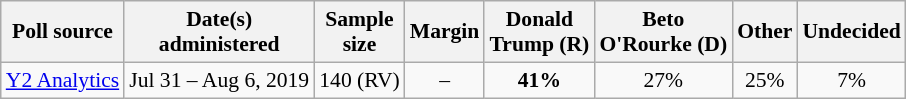<table class="wikitable" style="font-size:90%;text-align:center;">
<tr>
<th>Poll source</th>
<th>Date(s)<br>administered</th>
<th>Sample<br>size</th>
<th>Margin<br></th>
<th>Donald<br>Trump (R)</th>
<th>Beto<br>O'Rourke (D)</th>
<th>Other</th>
<th>Undecided</th>
</tr>
<tr>
<td style="text-align:left;"><a href='#'>Y2 Analytics</a></td>
<td>Jul 31 – Aug 6, 2019</td>
<td>140 (RV)</td>
<td>–</td>
<td><strong>41%</strong></td>
<td>27%</td>
<td>25%</td>
<td>7%</td>
</tr>
</table>
